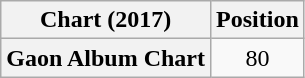<table class="wikitable sortable plainrowheaders" style="text-align:center">
<tr>
<th>Chart (2017)</th>
<th>Position</th>
</tr>
<tr>
<th>Gaon Album Chart</th>
<td>80</td>
</tr>
</table>
